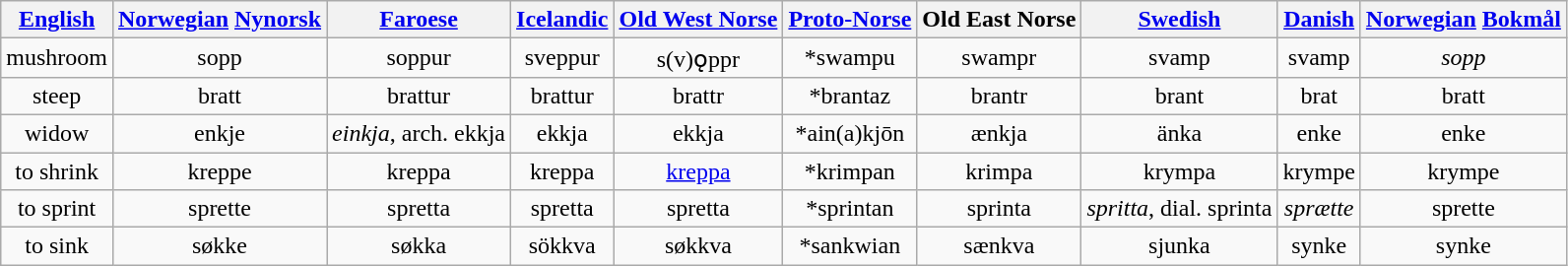<table class="wikitable" style="text-align: center">
<tr>
<th><a href='#'>English</a></th>
<th><a href='#'>Norwegian</a> <a href='#'>Nynorsk</a></th>
<th><a href='#'>Faroese</a></th>
<th><a href='#'>Icelandic</a></th>
<th><a href='#'>Old West Norse</a></th>
<th><a href='#'>Proto-Norse</a></th>
<th>Old East Norse</th>
<th><a href='#'>Swedish</a></th>
<th><a href='#'>Danish</a></th>
<th><a href='#'>Norwegian</a> <a href='#'>Bokmål</a></th>
</tr>
<tr>
<td>mushroom</td>
<td>sopp</td>
<td>soppur</td>
<td>sveppur</td>
<td>s(v)ǫppr</td>
<td>*swampu</td>
<td>swampr</td>
<td>svamp</td>
<td>svamp</td>
<td><em>sopp</em></td>
</tr>
<tr>
<td>steep</td>
<td>bratt</td>
<td>brattur</td>
<td>brattur</td>
<td>brattr</td>
<td>*brantaz</td>
<td>brantr</td>
<td>brant</td>
<td>brat</td>
<td>bratt</td>
</tr>
<tr>
<td>widow</td>
<td>enkje</td>
<td><em>einkja</em>, arch. ekkja</td>
<td>ekkja</td>
<td>ekkja</td>
<td>*ain(a)kjōn</td>
<td>ænkja</td>
<td>änka</td>
<td>enke</td>
<td>enke</td>
</tr>
<tr>
<td>to shrink</td>
<td>kreppe</td>
<td>kreppa</td>
<td>kreppa</td>
<td><a href='#'>kreppa</a></td>
<td>*krimpan</td>
<td>krimpa</td>
<td>krympa</td>
<td>krympe</td>
<td>krympe</td>
</tr>
<tr>
<td>to sprint</td>
<td>sprette</td>
<td>spretta</td>
<td>spretta</td>
<td>spretta</td>
<td>*sprintan</td>
<td>sprinta</td>
<td><em>spritta</em>, dial. sprinta</td>
<td><em>sprætte</em></td>
<td>sprette</td>
</tr>
<tr>
<td>to sink</td>
<td>søkke</td>
<td>søkka</td>
<td>sökkva</td>
<td>søkkva</td>
<td>*sankwian</td>
<td>sænkva</td>
<td>sjunka</td>
<td>synke</td>
<td>synke</td>
</tr>
</table>
